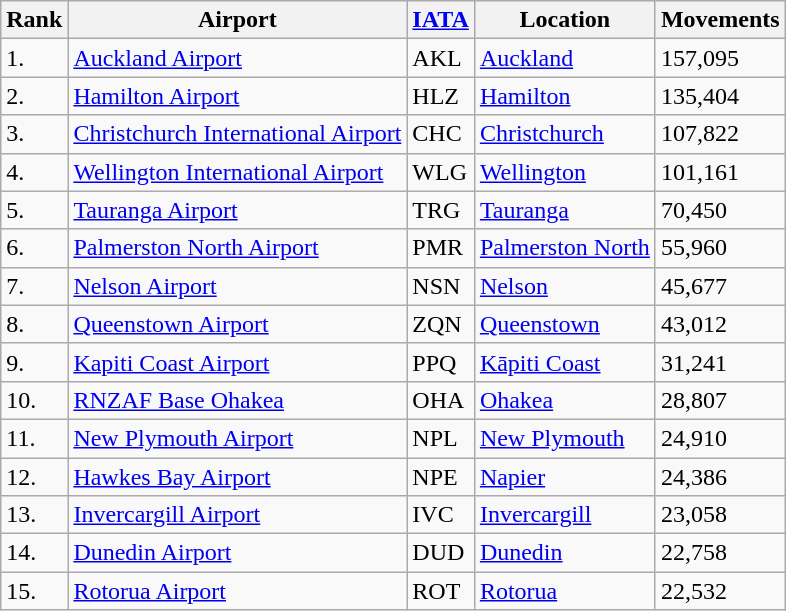<table class="wikitable">
<tr>
<th>Rank</th>
<th>Airport</th>
<th><a href='#'>IATA</a></th>
<th>Location</th>
<th>Movements</th>
</tr>
<tr>
<td>1.</td>
<td><a href='#'>Auckland Airport</a></td>
<td>AKL</td>
<td><a href='#'>Auckland</a></td>
<td>157,095</td>
</tr>
<tr>
<td>2.</td>
<td><a href='#'>Hamilton Airport</a></td>
<td>HLZ</td>
<td><a href='#'>Hamilton</a></td>
<td>135,404</td>
</tr>
<tr>
<td>3.</td>
<td><a href='#'>Christchurch International Airport</a></td>
<td>CHC</td>
<td><a href='#'>Christchurch</a></td>
<td>107,822</td>
</tr>
<tr>
<td>4.</td>
<td><a href='#'>Wellington International Airport</a></td>
<td>WLG</td>
<td><a href='#'>Wellington</a></td>
<td>101,161</td>
</tr>
<tr>
<td>5.</td>
<td><a href='#'>Tauranga Airport</a></td>
<td>TRG</td>
<td><a href='#'>Tauranga</a></td>
<td>70,450</td>
</tr>
<tr>
<td>6.</td>
<td><a href='#'>Palmerston North Airport</a></td>
<td>PMR</td>
<td><a href='#'>Palmerston North</a></td>
<td>55,960</td>
</tr>
<tr>
<td>7.</td>
<td><a href='#'>Nelson Airport</a></td>
<td>NSN</td>
<td><a href='#'>Nelson</a></td>
<td>45,677</td>
</tr>
<tr>
<td>8.</td>
<td><a href='#'>Queenstown Airport</a></td>
<td>ZQN</td>
<td><a href='#'>Queenstown</a></td>
<td>43,012</td>
</tr>
<tr>
<td>9.</td>
<td><a href='#'>Kapiti Coast Airport</a></td>
<td>PPQ</td>
<td><a href='#'>Kāpiti Coast</a></td>
<td>31,241</td>
</tr>
<tr>
<td>10.</td>
<td><a href='#'>RNZAF Base Ohakea</a></td>
<td>OHA</td>
<td><a href='#'>Ohakea</a></td>
<td>28,807</td>
</tr>
<tr>
<td>11.</td>
<td><a href='#'>New Plymouth Airport</a></td>
<td>NPL</td>
<td><a href='#'>New Plymouth</a></td>
<td>24,910</td>
</tr>
<tr>
<td>12.</td>
<td><a href='#'>Hawkes Bay Airport</a></td>
<td>NPE</td>
<td><a href='#'>Napier</a></td>
<td>24,386</td>
</tr>
<tr>
<td>13.</td>
<td><a href='#'>Invercargill Airport</a></td>
<td>IVC</td>
<td><a href='#'>Invercargill</a></td>
<td>23,058</td>
</tr>
<tr>
<td>14.</td>
<td><a href='#'>Dunedin Airport</a></td>
<td>DUD</td>
<td><a href='#'>Dunedin</a></td>
<td>22,758</td>
</tr>
<tr>
<td>15.</td>
<td><a href='#'>Rotorua Airport</a></td>
<td>ROT</td>
<td><a href='#'>Rotorua</a></td>
<td>22,532</td>
</tr>
</table>
